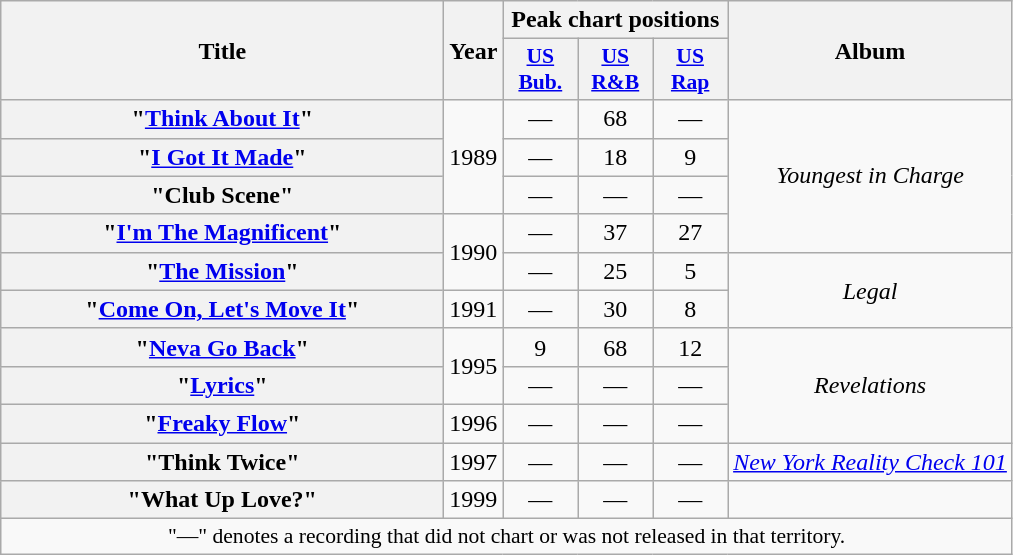<table class="wikitable plainrowheaders" style="text-align:center;" border="1">
<tr>
<th scope="col" rowspan="2" style="width:18em;">Title</th>
<th scope="col" rowspan="2">Year</th>
<th scope="col" colspan="3">Peak chart positions</th>
<th scope="col" rowspan="2">Album</th>
</tr>
<tr>
<th scope="col" style="width:3em;font-size:90%;"><a href='#'>US Bub.</a><br></th>
<th scope="col" style="width:3em;font-size:90%;"><a href='#'>US R&B</a><br></th>
<th scope="col" style="width:3em;font-size:90%;"><a href='#'>US Rap</a><br></th>
</tr>
<tr>
<th scope="row">"<a href='#'>Think About It</a>"</th>
<td rowspan="3">1989</td>
<td style="text-align:center;">—</td>
<td style="text-align:center;">68</td>
<td style="text-align:center;">—</td>
<td align="center" rowspan="4"><em>Youngest in Charge</em></td>
</tr>
<tr>
<th scope="row">"<a href='#'>I Got It Made</a>"</th>
<td style="text-align:center;">—</td>
<td style="text-align:center;">18</td>
<td style="text-align:center;">9</td>
</tr>
<tr>
<th scope="row">"Club Scene"</th>
<td style="text-align:center;">—</td>
<td style="text-align:center;">—</td>
<td style="text-align:center;">—</td>
</tr>
<tr>
<th scope="row">"<a href='#'>I'm The Magnificent</a>"</th>
<td rowspan="2">1990</td>
<td style="text-align:center;">—</td>
<td style="text-align:center;">37</td>
<td style="text-align:center;">27</td>
</tr>
<tr>
<th scope="row">"<a href='#'>The Mission</a>"</th>
<td style="text-align:center;">—</td>
<td style="text-align:center;">25</td>
<td style="text-align:center;">5</td>
<td align="center" rowspan="2"><em>Legal</em></td>
</tr>
<tr>
<th scope="row">"<a href='#'>Come On, Let's Move It</a>"</th>
<td>1991</td>
<td style="text-align:center;">—</td>
<td style="text-align:center;">30</td>
<td style="text-align:center;">8</td>
</tr>
<tr>
<th scope="row">"<a href='#'>Neva Go Back</a>"</th>
<td rowspan="2">1995</td>
<td style="text-align:center;">9</td>
<td style="text-align:center;">68</td>
<td style="text-align:center;">12</td>
<td align="center" rowspan="3"><em>Revelations</em></td>
</tr>
<tr>
<th scope="row">"<a href='#'>Lyrics</a>"</th>
<td style="text-align:center;">—</td>
<td style="text-align:center;">—</td>
<td style="text-align:center;">—</td>
</tr>
<tr>
<th scope="row">"<a href='#'>Freaky Flow</a>"</th>
<td>1996</td>
<td style="text-align:center;">—</td>
<td style="text-align:center;">—</td>
<td style="text-align:center;">—</td>
</tr>
<tr>
<th scope="row">"Think Twice"</th>
<td>1997</td>
<td style="text-align:center;">—</td>
<td style="text-align:center;">—</td>
<td style="text-align:center;">—</td>
<td><em><a href='#'>New York Reality Check 101</a></em></td>
</tr>
<tr>
<th scope="row">"What Up Love?"</th>
<td>1999</td>
<td style="text-align:center;">—</td>
<td style="text-align:center;">—</td>
<td style="text-align:center;">—</td>
<td></td>
</tr>
<tr>
<td colspan="15" style="font-size:90%">"—" denotes a recording that did not chart or was not released in that territory.</td>
</tr>
</table>
